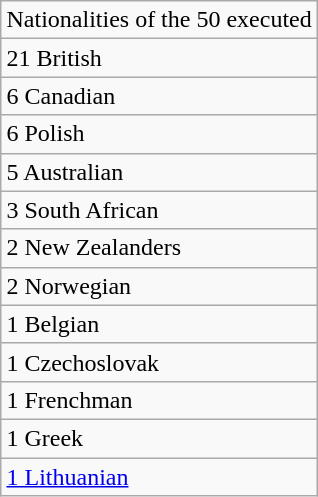<table class="wikitable" align="right">
<tr>
<td>Nationalities of the 50 executed</td>
</tr>
<tr>
<td> 21 British</td>
</tr>
<tr>
<td> 6 Canadian</td>
</tr>
<tr>
<td> 6 Polish</td>
</tr>
<tr>
<td> 5 Australian</td>
</tr>
<tr>
<td> 3 South African</td>
</tr>
<tr>
<td> 2 New Zealanders</td>
</tr>
<tr>
<td> 2 Norwegian</td>
</tr>
<tr>
<td> 1 Belgian</td>
</tr>
<tr>
<td> 1 Czechoslovak</td>
</tr>
<tr>
<td> 1 Frenchman</td>
</tr>
<tr>
<td> 1 Greek</td>
</tr>
<tr>
<td> <a href='#'>1 Lithuanian</a></td>
</tr>
</table>
